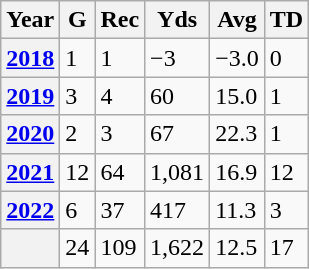<table class="wikitable">
<tr>
<th>Year</th>
<th>G</th>
<th>Rec</th>
<th>Yds</th>
<th>Avg</th>
<th>TD</th>
</tr>
<tr>
<th><a href='#'>2018</a></th>
<td>1</td>
<td>1</td>
<td>−3</td>
<td>−3.0</td>
<td>0</td>
</tr>
<tr>
<th><a href='#'>2019</a></th>
<td>3</td>
<td>4</td>
<td>60</td>
<td>15.0</td>
<td>1</td>
</tr>
<tr>
<th><a href='#'>2020</a></th>
<td>2</td>
<td>3</td>
<td>67</td>
<td>22.3</td>
<td>1</td>
</tr>
<tr>
<th><a href='#'>2021</a></th>
<td>12</td>
<td>64</td>
<td>1,081</td>
<td>16.9</td>
<td>12</td>
</tr>
<tr>
<th><a href='#'>2022</a></th>
<td>6</td>
<td>37</td>
<td>417</td>
<td>11.3</td>
<td>3</td>
</tr>
<tr>
<th></th>
<td>24</td>
<td>109</td>
<td>1,622</td>
<td>12.5</td>
<td>17</td>
</tr>
</table>
